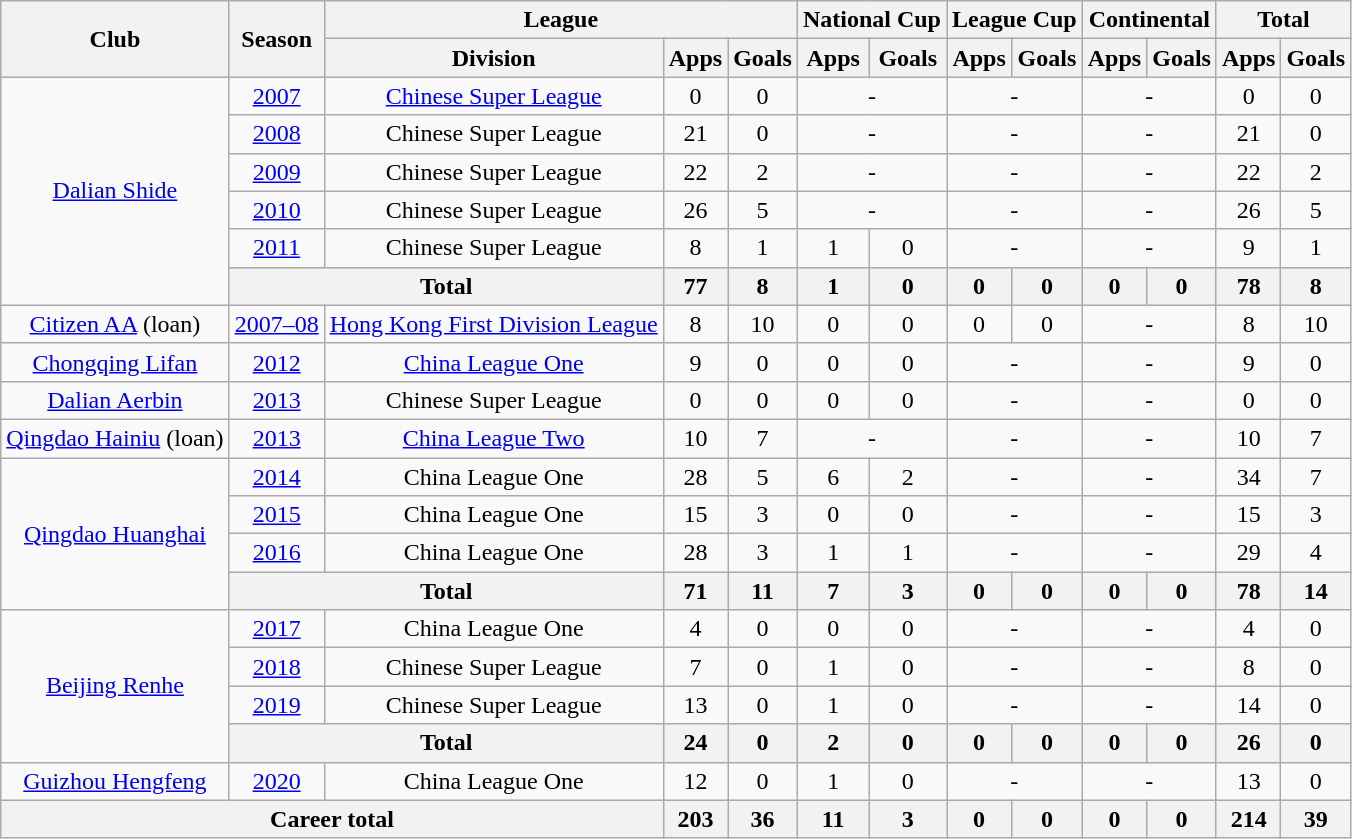<table class="wikitable" style="text-align: center">
<tr>
<th rowspan="2">Club</th>
<th rowspan="2">Season</th>
<th colspan="3">League</th>
<th colspan="2">National Cup</th>
<th colspan="2">League Cup</th>
<th colspan="2">Continental</th>
<th colspan="2">Total</th>
</tr>
<tr>
<th>Division</th>
<th>Apps</th>
<th>Goals</th>
<th>Apps</th>
<th>Goals</th>
<th>Apps</th>
<th>Goals</th>
<th>Apps</th>
<th>Goals</th>
<th>Apps</th>
<th>Goals</th>
</tr>
<tr>
<td rowspan=6><a href='#'>Dalian Shide</a></td>
<td><a href='#'>2007</a></td>
<td><a href='#'>Chinese Super League</a></td>
<td>0</td>
<td>0</td>
<td colspan="2">-</td>
<td colspan="2">-</td>
<td colspan="2">-</td>
<td>0</td>
<td>0</td>
</tr>
<tr>
<td><a href='#'>2008</a></td>
<td>Chinese Super League</td>
<td>21</td>
<td>0</td>
<td colspan="2">-</td>
<td colspan="2">-</td>
<td colspan="2">-</td>
<td>21</td>
<td>0</td>
</tr>
<tr>
<td><a href='#'>2009</a></td>
<td>Chinese Super League</td>
<td>22</td>
<td>2</td>
<td colspan="2">-</td>
<td colspan="2">-</td>
<td colspan="2">-</td>
<td>22</td>
<td>2</td>
</tr>
<tr>
<td><a href='#'>2010</a></td>
<td>Chinese Super League</td>
<td>26</td>
<td>5</td>
<td colspan="2">-</td>
<td colspan="2">-</td>
<td colspan="2">-</td>
<td>26</td>
<td>5</td>
</tr>
<tr>
<td><a href='#'>2011</a></td>
<td>Chinese Super League</td>
<td>8</td>
<td>1</td>
<td>1</td>
<td>0</td>
<td colspan="2">-</td>
<td colspan="2">-</td>
<td>9</td>
<td>1</td>
</tr>
<tr>
<th colspan="2"><strong>Total</strong></th>
<th>77</th>
<th>8</th>
<th>1</th>
<th>0</th>
<th>0</th>
<th>0</th>
<th>0</th>
<th>0</th>
<th>78</th>
<th>8</th>
</tr>
<tr>
<td><a href='#'>Citizen AA</a> (loan)</td>
<td><a href='#'>2007–08</a></td>
<td><a href='#'>Hong Kong First Division League</a></td>
<td>8</td>
<td>10</td>
<td>0</td>
<td>0</td>
<td>0</td>
<td>0</td>
<td colspan="2">-</td>
<td>8</td>
<td>10</td>
</tr>
<tr>
<td><a href='#'>Chongqing Lifan</a></td>
<td><a href='#'>2012</a></td>
<td><a href='#'>China League One</a></td>
<td>9</td>
<td>0</td>
<td>0</td>
<td>0</td>
<td colspan="2">-</td>
<td colspan="2">-</td>
<td>9</td>
<td>0</td>
</tr>
<tr>
<td><a href='#'>Dalian Aerbin</a></td>
<td><a href='#'>2013</a></td>
<td>Chinese Super League</td>
<td>0</td>
<td>0</td>
<td>0</td>
<td>0</td>
<td colspan="2">-</td>
<td colspan="2">-</td>
<td>0</td>
<td>0</td>
</tr>
<tr>
<td><a href='#'>Qingdao Hainiu</a> (loan)</td>
<td><a href='#'>2013</a></td>
<td><a href='#'>China League Two</a></td>
<td>10</td>
<td>7</td>
<td colspan="2">-</td>
<td colspan="2">-</td>
<td colspan="2">-</td>
<td>10</td>
<td>7</td>
</tr>
<tr>
<td rowspan=4><a href='#'>Qingdao Huanghai</a></td>
<td><a href='#'>2014</a></td>
<td>China League One</td>
<td>28</td>
<td>5</td>
<td>6</td>
<td>2</td>
<td colspan="2">-</td>
<td colspan="2">-</td>
<td>34</td>
<td>7</td>
</tr>
<tr>
<td><a href='#'>2015</a></td>
<td>China League One</td>
<td>15</td>
<td>3</td>
<td>0</td>
<td>0</td>
<td colspan="2">-</td>
<td colspan="2">-</td>
<td>15</td>
<td>3</td>
</tr>
<tr>
<td><a href='#'>2016</a></td>
<td>China League One</td>
<td>28</td>
<td>3</td>
<td>1</td>
<td>1</td>
<td colspan="2">-</td>
<td colspan="2">-</td>
<td>29</td>
<td>4</td>
</tr>
<tr>
<th colspan="2"><strong>Total</strong></th>
<th>71</th>
<th>11</th>
<th>7</th>
<th>3</th>
<th>0</th>
<th>0</th>
<th>0</th>
<th>0</th>
<th>78</th>
<th>14</th>
</tr>
<tr>
<td rowspan=4><a href='#'>Beijing Renhe</a></td>
<td><a href='#'>2017</a></td>
<td>China League One</td>
<td>4</td>
<td>0</td>
<td>0</td>
<td>0</td>
<td colspan="2">-</td>
<td colspan="2">-</td>
<td>4</td>
<td>0</td>
</tr>
<tr>
<td><a href='#'>2018</a></td>
<td>Chinese Super League</td>
<td>7</td>
<td>0</td>
<td>1</td>
<td>0</td>
<td colspan="2">-</td>
<td colspan="2">-</td>
<td>8</td>
<td>0</td>
</tr>
<tr>
<td><a href='#'>2019</a></td>
<td>Chinese Super League</td>
<td>13</td>
<td>0</td>
<td>1</td>
<td>0</td>
<td colspan="2">-</td>
<td colspan="2">-</td>
<td>14</td>
<td>0</td>
</tr>
<tr>
<th colspan="2"><strong>Total</strong></th>
<th>24</th>
<th>0</th>
<th>2</th>
<th>0</th>
<th>0</th>
<th>0</th>
<th>0</th>
<th>0</th>
<th>26</th>
<th>0</th>
</tr>
<tr>
<td><a href='#'>Guizhou Hengfeng</a></td>
<td><a href='#'>2020</a></td>
<td>China League One</td>
<td>12</td>
<td>0</td>
<td>1</td>
<td>0</td>
<td colspan="2">-</td>
<td colspan="2">-</td>
<td>13</td>
<td>0</td>
</tr>
<tr>
<th colspan=3>Career total</th>
<th>203</th>
<th>36</th>
<th>11</th>
<th>3</th>
<th>0</th>
<th>0</th>
<th>0</th>
<th>0</th>
<th>214</th>
<th>39</th>
</tr>
</table>
